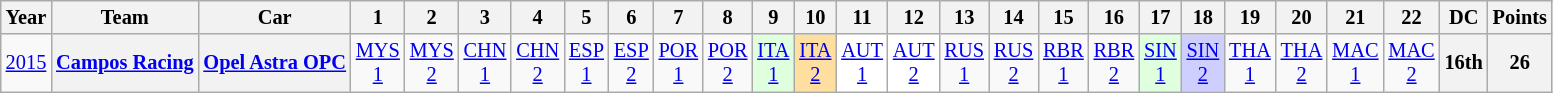<table class="wikitable" style="text-align:center; font-size:85%">
<tr>
<th>Year</th>
<th>Team</th>
<th>Car</th>
<th>1</th>
<th>2</th>
<th>3</th>
<th>4</th>
<th>5</th>
<th>6</th>
<th>7</th>
<th>8</th>
<th>9</th>
<th>10</th>
<th>11</th>
<th>12</th>
<th>13</th>
<th>14</th>
<th>15</th>
<th>16</th>
<th>17</th>
<th>18</th>
<th>19</th>
<th>20</th>
<th>21</th>
<th>22</th>
<th>DC</th>
<th>Points</th>
</tr>
<tr>
<td><a href='#'>2015</a></td>
<th><a href='#'>Campos Racing</a></th>
<th><a href='#'>Opel Astra OPC</a></th>
<td><a href='#'>MYS<br>1</a></td>
<td><a href='#'>MYS<br>2</a></td>
<td><a href='#'>CHN<br>1</a></td>
<td><a href='#'>CHN<br>2</a></td>
<td><a href='#'>ESP<br>1</a></td>
<td><a href='#'>ESP<br>2</a></td>
<td><a href='#'>POR<br>1</a></td>
<td><a href='#'>POR<br>2</a></td>
<td style="background:#DFFFDF;"><a href='#'>ITA<br>1</a><br></td>
<td style="background:#FFDF9F;"><a href='#'>ITA<br>2</a><br></td>
<td style="background:#FFFFFF;"><a href='#'>AUT<br>1</a><br></td>
<td style="background:#FFFFFF;"><a href='#'>AUT<br>2</a><br></td>
<td style="background:#;"><a href='#'>RUS<br>1</a></td>
<td style="background:#;"><a href='#'>RUS<br>2</a></td>
<td style="background:#;"><a href='#'>RBR<br>1</a></td>
<td style="background:#;"><a href='#'>RBR<br>2</a></td>
<td style="background:#DFFFDF;"><a href='#'>SIN<br>1</a><br></td>
<td style="background:#CFCFFF;"><a href='#'>SIN<br>2</a><br></td>
<td style="background:#;"><a href='#'>THA<br>1</a></td>
<td style="background:#;"><a href='#'>THA<br>2</a></td>
<td style="background:#;"><a href='#'>MAC<br>1</a></td>
<td style="background:#;"><a href='#'>MAC<br>2</a></td>
<th>16th</th>
<th>26</th>
</tr>
</table>
